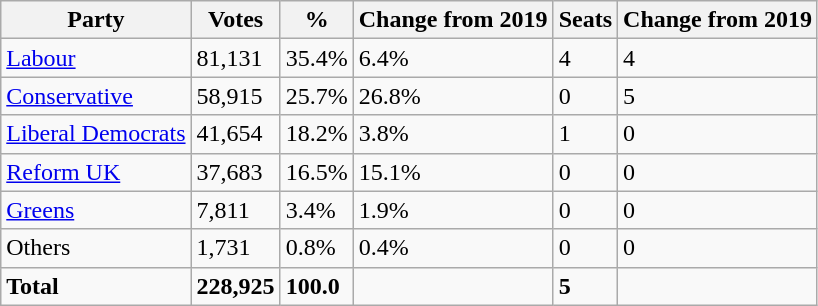<table class="wikitable">
<tr>
<th>Party</th>
<th>Votes</th>
<th>%</th>
<th>Change from 2019</th>
<th>Seats</th>
<th>Change from 2019</th>
</tr>
<tr>
<td><a href='#'>Labour</a></td>
<td>81,131</td>
<td>35.4%</td>
<td>6.4%</td>
<td>4</td>
<td>4</td>
</tr>
<tr>
<td><a href='#'>Conservative</a></td>
<td>58,915</td>
<td>25.7%</td>
<td>26.8%</td>
<td>0</td>
<td>5</td>
</tr>
<tr>
<td><a href='#'>Liberal Democrats</a></td>
<td>41,654</td>
<td>18.2%</td>
<td>3.8%</td>
<td>1</td>
<td>0</td>
</tr>
<tr>
<td><a href='#'>Reform UK</a></td>
<td>37,683</td>
<td>16.5%</td>
<td>15.1%</td>
<td>0</td>
<td>0</td>
</tr>
<tr>
<td><a href='#'>Greens</a></td>
<td>7,811</td>
<td>3.4%</td>
<td>1.9%</td>
<td>0</td>
<td>0</td>
</tr>
<tr>
<td>Others</td>
<td>1,731</td>
<td>0.8%</td>
<td>0.4%</td>
<td>0</td>
<td>0</td>
</tr>
<tr>
<td><strong>Total</strong></td>
<td><strong>228,925</strong></td>
<td><strong>100.0</strong></td>
<td></td>
<td><strong>5</strong></td>
<td></td>
</tr>
</table>
